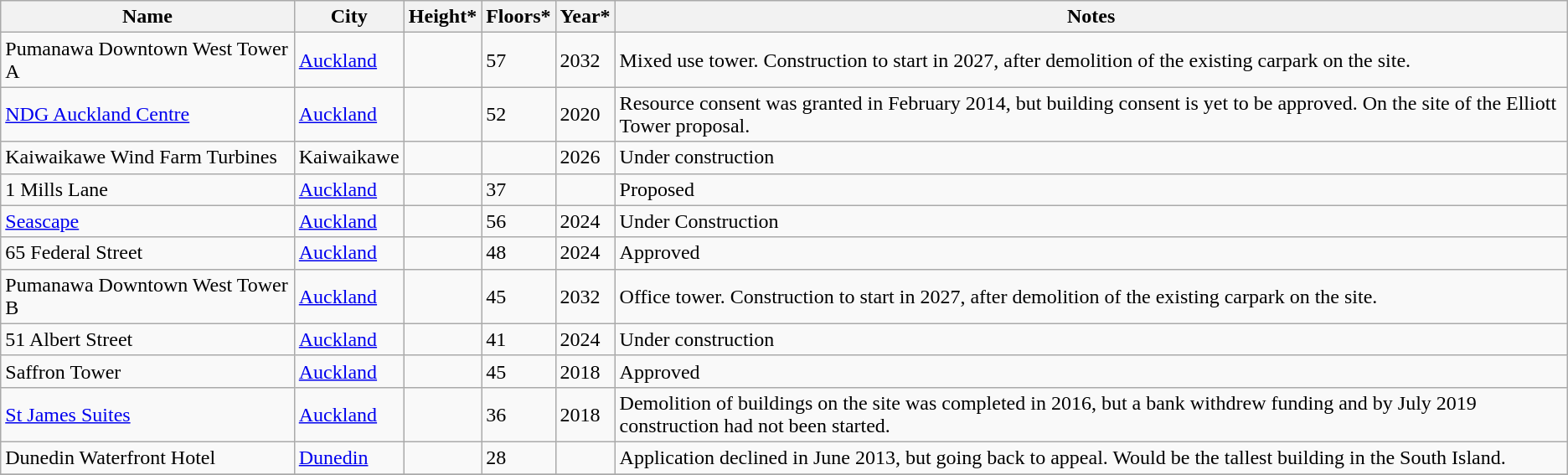<table class="wikitable sortable">
<tr>
<th>Name</th>
<th>City</th>
<th>Height*</th>
<th>Floors*</th>
<th>Year*</th>
<th class="unsortable">Notes</th>
</tr>
<tr>
<td>Pumanawa Downtown West Tower A</td>
<td><a href='#'>Auckland</a></td>
<td></td>
<td>57</td>
<td>2032</td>
<td>Mixed use tower.  Construction to start in 2027, after demolition of the existing carpark on the site. </td>
</tr>
<tr>
<td><a href='#'>NDG Auckland Centre</a></td>
<td><a href='#'>Auckland</a></td>
<td></td>
<td>52</td>
<td>2020</td>
<td>Resource consent was granted in February 2014, but building consent is yet to be approved. On the site of the Elliott Tower proposal. </td>
</tr>
<tr>
<td>Kaiwaikawe Wind Farm Turbines</td>
<td>Kaiwaikawe</td>
<td></td>
<td></td>
<td>2026</td>
<td>Under construction </td>
</tr>
<tr>
<td>1 Mills Lane</td>
<td><a href='#'>Auckland</a></td>
<td></td>
<td>37</td>
<td></td>
<td>Proposed</td>
</tr>
<tr>
<td><a href='#'>Seascape</a></td>
<td><a href='#'>Auckland</a></td>
<td></td>
<td>56</td>
<td>2024</td>
<td>Under Construction</td>
</tr>
<tr>
<td>65 Federal Street</td>
<td><a href='#'>Auckland</a></td>
<td></td>
<td>48</td>
<td>2024</td>
<td>Approved</td>
</tr>
<tr>
<td>Pumanawa Downtown West Tower B</td>
<td><a href='#'>Auckland</a></td>
<td></td>
<td>45</td>
<td>2032</td>
<td>Office tower.  Construction to start in 2027, after demolition of the existing carpark on the site. </td>
</tr>
<tr>
<td>51 Albert Street</td>
<td><a href='#'>Auckland</a></td>
<td></td>
<td>41</td>
<td>2024</td>
<td>Under construction</td>
</tr>
<tr>
<td>Saffron Tower</td>
<td><a href='#'>Auckland</a></td>
<td></td>
<td>45</td>
<td>2018</td>
<td>Approved</td>
</tr>
<tr>
<td><a href='#'>St James Suites</a></td>
<td><a href='#'>Auckland</a></td>
<td></td>
<td>36</td>
<td>2018</td>
<td>Demolition of buildings on the site was completed in 2016, but a bank withdrew funding and by July 2019 construction had not been started.</td>
</tr>
<tr>
<td nowrap>Dunedin Waterfront Hotel</td>
<td><a href='#'>Dunedin</a></td>
<td></td>
<td>28</td>
<td></td>
<td>Application declined in June 2013, but going back to appeal. Would be the tallest building in the South Island.</td>
</tr>
<tr>
</tr>
</table>
